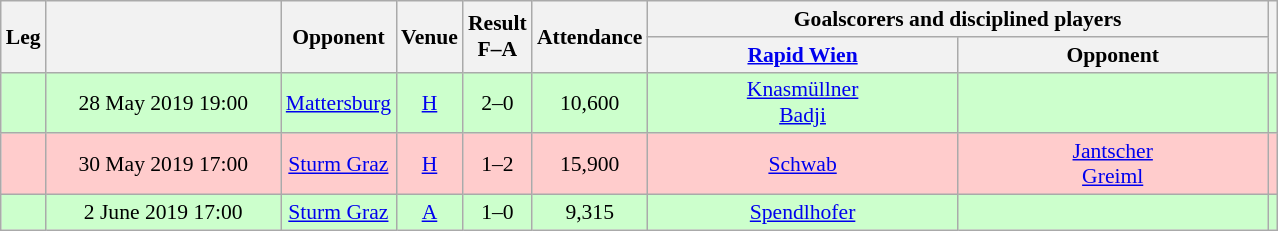<table class="wikitable" style="text-align:center; font-size:90%">
<tr>
<th rowspan="2">Leg</th>
<th rowspan="2" style="width:150px"></th>
<th rowspan="2">Opponent</th>
<th rowspan="2">Venue</th>
<th rowspan="2">Result<br>F–A</th>
<th rowspan="2">Attendance</th>
<th colspan="2">Goalscorers and disciplined players</th>
<th rowspan="2"></th>
</tr>
<tr>
<th style="width:200px"><a href='#'>Rapid Wien</a></th>
<th style="width:200px">Opponent</th>
</tr>
<tr style="background:#cfc">
<td></td>
<td>28 May 2019 19:00</td>
<td><a href='#'>Mattersburg</a></td>
<td><a href='#'>H</a></td>
<td>2–0</td>
<td>10,600</td>
<td><a href='#'>Knasmüllner</a>  <br> <a href='#'>Badji</a> </td>
<td></td>
<td></td>
</tr>
<tr style="background:#fcc">
<td></td>
<td>30 May 2019 17:00</td>
<td><a href='#'>Sturm Graz</a></td>
<td><a href='#'>H</a></td>
<td>1–2</td>
<td>15,900</td>
<td><a href='#'>Schwab</a> </td>
<td><a href='#'>Jantscher</a>  <br> <a href='#'>Greiml</a> </td>
<td></td>
</tr>
<tr style="background:#cfc">
<td></td>
<td>2 June 2019 17:00</td>
<td><a href='#'>Sturm Graz</a></td>
<td><a href='#'>A</a></td>
<td>1–0</td>
<td>9,315</td>
<td><a href='#'>Spendlhofer</a> </td>
<td></td>
<td></td>
</tr>
</table>
